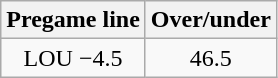<table class="wikitable">
<tr align="center">
<th style=>Pregame line</th>
<th style=>Over/under</th>
</tr>
<tr align="center">
<td>LOU −4.5</td>
<td>46.5</td>
</tr>
</table>
